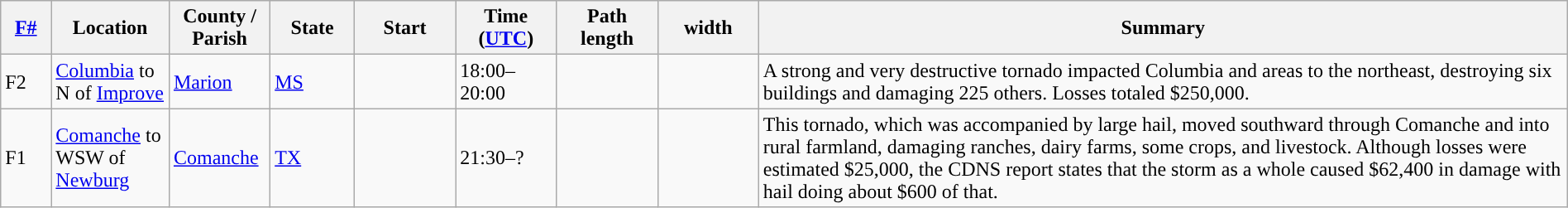<table class="wikitable sortable" style="width:100%;">
<tr>
<th scope="col"  style="width:3%; text-align:center;"><a href='#'>F#</a></th>
<th scope="col"  style="width:7%; text-align:center;" class="unsortable">Location</th>
<th scope="col"  style="width:6%; text-align:center;" class="unsortable">County / Parish</th>
<th scope="col"  style="width:5%; text-align:center;">State</th>
<th scope="col"  style="width:6%; text-align:center;">Start<br></th>
<th scope="col"  style="width:6%; text-align:center;">Time (<a href='#'>UTC</a>)</th>
<th scope="col"  style="width:6%; text-align:center;">Path length</th>
<th scope="col"  style="width:6%; text-align:center;"> width</th>
<th scope="col" class="unsortable" style="width:48%; text-align:center;">Summary</th>
</tr>
<tr>
<td>F2</td>
<td><a href='#'>Columbia</a> to N of <a href='#'>Improve</a></td>
<td><a href='#'>Marion</a></td>
<td><a href='#'>MS</a></td>
<td></td>
<td>18:00–20:00</td>
<td></td>
<td></td>
<td>A strong and very destructive tornado impacted Columbia and areas to the northeast, destroying six buildings and damaging 225 others. Losses totaled $250,000.</td>
</tr>
<tr>
<td>F1</td>
<td><a href='#'>Comanche</a> to WSW of <a href='#'>Newburg</a></td>
<td><a href='#'>Comanche</a></td>
<td><a href='#'>TX</a></td>
<td></td>
<td>21:30–?</td>
<td></td>
<td></td>
<td>This tornado, which was accompanied by large hail, moved southward through Comanche and into rural farmland, damaging ranches, dairy farms, some crops, and livestock. Although losses were estimated $25,000, the CDNS report states that the storm as a whole caused $62,400 in damage with hail doing about $600 of that.</td>
</tr>
</table>
